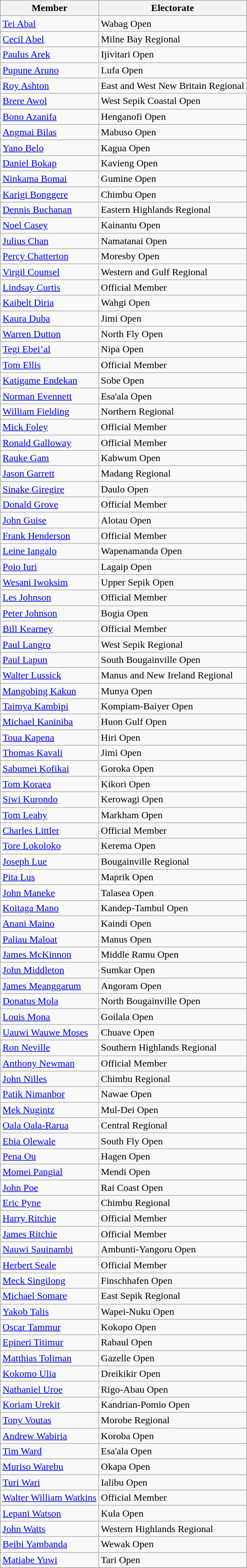<table class="wikitable sortable">
<tr>
<th><strong>Member</strong></th>
<th><strong>Electorate</strong></th>
</tr>
<tr>
<td><a href='#'>Tei Abal</a></td>
<td>Wabag Open</td>
</tr>
<tr>
<td><a href='#'>Cecil Abel</a></td>
<td>Milne Bay Regional</td>
</tr>
<tr>
<td><a href='#'>Paulus Arek</a></td>
<td>Ijivitari Open</td>
</tr>
<tr>
<td><a href='#'>Pupune Aruno</a></td>
<td>Lufa Open</td>
</tr>
<tr>
<td><a href='#'>Roy Ashton</a></td>
<td>East and West New Britain Regional</td>
</tr>
<tr>
<td><a href='#'>Brere Awol</a></td>
<td>West Sepik Coastal Open</td>
</tr>
<tr>
<td><a href='#'>Bono Azanifa</a></td>
<td>Henganofi Open</td>
</tr>
<tr>
<td><a href='#'>Angmai Bilas</a></td>
<td>Mabuso Open</td>
</tr>
<tr>
<td><a href='#'>Yano Belo</a></td>
<td>Kagua Open</td>
</tr>
<tr>
<td><a href='#'>Daniel Bokap</a></td>
<td>Kavieng Open</td>
</tr>
<tr>
<td><a href='#'>Ninkama Bomai</a></td>
<td>Gumine Open</td>
</tr>
<tr>
<td><a href='#'>Karigi Bonggere</a></td>
<td>Chimbu Open</td>
</tr>
<tr>
<td><a href='#'>Dennis Buchanan</a></td>
<td>Eastern Highlands Regional</td>
</tr>
<tr>
<td><a href='#'>Noel Casey</a></td>
<td>Kainantu Open</td>
</tr>
<tr>
<td><a href='#'>Julius Chan</a></td>
<td>Namatanai Open</td>
</tr>
<tr>
<td><a href='#'>Percy Chatterton</a></td>
<td>Moresby Open</td>
</tr>
<tr>
<td><a href='#'>Virgil Counsel</a></td>
<td>Western and Gulf Regional</td>
</tr>
<tr>
<td><a href='#'>Lindsay Curtis</a>  </td>
<td>Official Member</td>
</tr>
<tr>
<td><a href='#'>Kaibelt Diria</a></td>
<td>Wahgi Open</td>
</tr>
<tr>
<td><a href='#'>Kaura Duba</a> </td>
<td>Jimi Open</td>
</tr>
<tr>
<td><a href='#'>Warren Dutton</a></td>
<td>North Fly Open</td>
</tr>
<tr>
<td><a href='#'>Tegi Ebei’al</a></td>
<td>Nipa Open</td>
</tr>
<tr>
<td><a href='#'>Tom Ellis</a></td>
<td>Official Member</td>
</tr>
<tr>
<td><a href='#'>Katigame Endekan</a></td>
<td>Sobe Open</td>
</tr>
<tr>
<td><a href='#'>Norman Evennett</a> </td>
<td>Esa'ala Open</td>
</tr>
<tr>
<td><a href='#'>William Fielding</a></td>
<td>Northern Regional</td>
</tr>
<tr>
<td><a href='#'>Mick Foley</a></td>
<td>Official Member</td>
</tr>
<tr>
<td><a href='#'>Ronald Galloway</a></td>
<td>Official Member</td>
</tr>
<tr>
<td><a href='#'>Rauke Gam</a></td>
<td>Kabwum Open</td>
</tr>
<tr>
<td><a href='#'>Jason Garrett</a></td>
<td>Madang Regional</td>
</tr>
<tr>
<td><a href='#'>Sinake Giregire</a></td>
<td>Daulo Open</td>
</tr>
<tr>
<td><a href='#'>Donald Grove</a></td>
<td>Official Member</td>
</tr>
<tr>
<td><a href='#'>John Guise</a></td>
<td>Alotau Open</td>
</tr>
<tr>
<td><a href='#'>Frank Henderson</a> </td>
<td>Official Member</td>
</tr>
<tr>
<td><a href='#'>Leine Iangalo</a></td>
<td>Wapenamanda Open</td>
</tr>
<tr>
<td><a href='#'>Poio Iuri</a></td>
<td>Lagaip Open</td>
</tr>
<tr>
<td><a href='#'>Wesani Iwoksim</a></td>
<td>Upper Sepik Open</td>
</tr>
<tr>
<td><a href='#'>Les Johnson</a> </td>
<td>Official Member</td>
</tr>
<tr>
<td><a href='#'>Peter Johnson</a></td>
<td>Bogia Open</td>
</tr>
<tr>
<td><a href='#'>Bill Kearney</a> </td>
<td>Official Member</td>
</tr>
<tr>
<td><a href='#'>Paul Langro</a></td>
<td>West Sepik Regional</td>
</tr>
<tr>
<td><a href='#'>Paul Lapun</a></td>
<td>South Bougainville Open</td>
</tr>
<tr>
<td><a href='#'>Walter Lussick</a></td>
<td>Manus and New Ireland Regional</td>
</tr>
<tr>
<td><a href='#'>Mangobing Kakun</a></td>
<td>Munya Open</td>
</tr>
<tr>
<td><a href='#'>Taimya Kambipi</a></td>
<td>Kompiam-Baiyer Open</td>
</tr>
<tr>
<td><a href='#'>Michael Kaniniba</a></td>
<td>Huon Gulf Open</td>
</tr>
<tr>
<td><a href='#'>Toua Kapena</a></td>
<td>Hiri Open</td>
</tr>
<tr>
<td><a href='#'>Thomas Kavali</a> </td>
<td>Jimi Open</td>
</tr>
<tr>
<td><a href='#'>Sabumei Kofikai</a></td>
<td>Goroka Open</td>
</tr>
<tr>
<td><a href='#'>Tom Koraea</a></td>
<td>Kikori Open</td>
</tr>
<tr>
<td><a href='#'>Siwi Kurondo</a></td>
<td>Kerowagi Open</td>
</tr>
<tr>
<td><a href='#'>Tom Leahy</a></td>
<td>Markham Open</td>
</tr>
<tr>
<td><a href='#'>Charles Littler</a></td>
<td>Official Member</td>
</tr>
<tr>
<td><a href='#'>Tore Lokoloko</a></td>
<td>Kerema Open</td>
</tr>
<tr>
<td><a href='#'>Joseph Lue</a></td>
<td>Bougainville Regional</td>
</tr>
<tr>
<td><a href='#'>Pita Lus</a></td>
<td>Maprik Open</td>
</tr>
<tr>
<td><a href='#'>John Maneke</a></td>
<td>Talasea Open</td>
</tr>
<tr>
<td><a href='#'>Koitaga Mano</a></td>
<td>Kandep-Tambul Open</td>
</tr>
<tr>
<td><a href='#'>Anani Maino</a></td>
<td>Kaindi Open</td>
</tr>
<tr>
<td><a href='#'>Paliau Maloat</a></td>
<td>Manus Open</td>
</tr>
<tr>
<td><a href='#'>James McKinnon</a></td>
<td>Middle Ramu Open</td>
</tr>
<tr>
<td><a href='#'>John Middleton</a></td>
<td>Sumkar Open</td>
</tr>
<tr>
<td><a href='#'>James Meanggarum</a></td>
<td>Angoram Open</td>
</tr>
<tr>
<td><a href='#'>Donatus Mola</a></td>
<td>North Bougainville Open</td>
</tr>
<tr>
<td><a href='#'>Louis Mona</a></td>
<td>Goilala Open</td>
</tr>
<tr>
<td><a href='#'>Uauwi Wauwe Moses</a></td>
<td>Chuave Open</td>
</tr>
<tr>
<td><a href='#'>Ron Neville</a></td>
<td>Southern Highlands Regional</td>
</tr>
<tr>
<td><a href='#'>Anthony Newman</a></td>
<td>Official Member</td>
</tr>
<tr>
<td><a href='#'>John Nilles</a> </td>
<td>Chimbu Regional</td>
</tr>
<tr>
<td><a href='#'>Patik Nimanbor</a></td>
<td>Nawae Open</td>
</tr>
<tr>
<td><a href='#'>Mek Nugintz</a></td>
<td>Mul-Dei Open</td>
</tr>
<tr>
<td><a href='#'>Oala Oala-Rarua</a></td>
<td>Central Regional</td>
</tr>
<tr>
<td><a href='#'>Ebia Olewale</a></td>
<td>South Fly Open</td>
</tr>
<tr>
<td><a href='#'>Pena Ou</a></td>
<td>Hagen Open</td>
</tr>
<tr>
<td><a href='#'>Momei Pangial</a></td>
<td>Mendi Open</td>
</tr>
<tr>
<td><a href='#'>John Poe</a></td>
<td>Rai Coast Open</td>
</tr>
<tr>
<td><a href='#'>Eric Pyne</a> </td>
<td>Chimbu Regional</td>
</tr>
<tr>
<td><a href='#'>Harry Ritchie</a> </td>
<td>Official Member</td>
</tr>
<tr>
<td><a href='#'>James Ritchie</a> </td>
<td>Official Member</td>
</tr>
<tr>
<td><a href='#'>Nauwi Sauinambi</a></td>
<td>Ambunti-Yangoru Open</td>
</tr>
<tr>
<td><a href='#'>Herbert Seale</a> </td>
<td>Official Member</td>
</tr>
<tr>
<td><a href='#'>Meck Singilong</a></td>
<td>Finschhafen Open</td>
</tr>
<tr>
<td><a href='#'>Michael Somare</a></td>
<td>East Sepik Regional</td>
</tr>
<tr>
<td><a href='#'>Yakob Talis</a></td>
<td>Wapei-Nuku Open</td>
</tr>
<tr>
<td><a href='#'>Oscar Tammur</a></td>
<td>Kokopo Open</td>
</tr>
<tr>
<td><a href='#'>Epineri Titimur</a></td>
<td>Rabaul Open</td>
</tr>
<tr>
<td><a href='#'>Matthias Toliman</a></td>
<td>Gazelle Open</td>
</tr>
<tr>
<td><a href='#'>Kokomo Ulia</a></td>
<td>Dreikikir Open</td>
</tr>
<tr>
<td><a href='#'>Nathaniel Uroe</a></td>
<td>Rigo-Abau Open</td>
</tr>
<tr>
<td><a href='#'>Koriam Urekit</a></td>
<td>Kandrian-Pomio Open</td>
</tr>
<tr>
<td><a href='#'>Tony Voutas</a></td>
<td>Morobe Regional</td>
</tr>
<tr>
<td><a href='#'>Andrew Wabiria</a></td>
<td>Koroba Open</td>
</tr>
<tr>
<td><a href='#'>Tim Ward</a> </td>
<td>Esa'ala Open</td>
</tr>
<tr>
<td><a href='#'>Muriso Warebu</a></td>
<td>Okapa Open</td>
</tr>
<tr>
<td><a href='#'>Turi Wari</a></td>
<td>Ialibu Open</td>
</tr>
<tr>
<td><a href='#'>Walter William Watkins</a> </td>
<td>Official Member</td>
</tr>
<tr>
<td><a href='#'>Lepani Watson</a></td>
<td>Kula Open</td>
</tr>
<tr>
<td><a href='#'>John Watts</a></td>
<td>Western Highlands Regional</td>
</tr>
<tr>
<td><a href='#'>Beibi Yambanda</a></td>
<td>Wewak Open</td>
</tr>
<tr>
<td><a href='#'>Matiabe Yuwi</a></td>
<td>Tari Open</td>
</tr>
<tr>
</tr>
</table>
